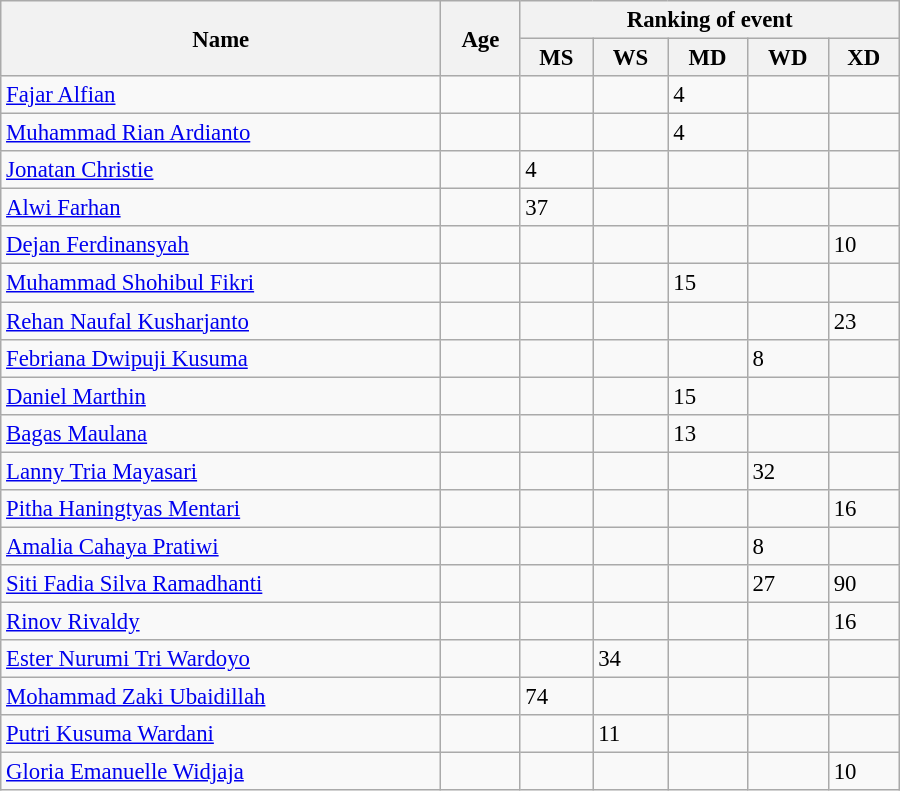<table class="wikitable" style="width:600px; font-size:95%; text-align:left">
<tr>
<th rowspan="2" align="left">Name</th>
<th rowspan="2" align="left">Age</th>
<th colspan="5" align="center">Ranking of event</th>
</tr>
<tr>
<th align="left">MS</th>
<th align="left">WS</th>
<th align="left">MD</th>
<th align="left">WD</th>
<th align="left">XD</th>
</tr>
<tr>
<td><a href='#'>Fajar Alfian</a></td>
<td></td>
<td></td>
<td></td>
<td>4</td>
<td></td>
<td></td>
</tr>
<tr>
<td><a href='#'>Muhammad Rian Ardianto</a></td>
<td></td>
<td></td>
<td></td>
<td>4</td>
<td></td>
<td></td>
</tr>
<tr>
<td><a href='#'>Jonatan Christie</a></td>
<td></td>
<td>4</td>
<td></td>
<td></td>
<td></td>
<td></td>
</tr>
<tr>
<td><a href='#'>Alwi Farhan</a></td>
<td></td>
<td>37</td>
<td></td>
<td></td>
<td></td>
<td></td>
</tr>
<tr>
<td><a href='#'>Dejan Ferdinansyah</a></td>
<td></td>
<td></td>
<td></td>
<td></td>
<td></td>
<td>10</td>
</tr>
<tr>
<td><a href='#'>Muhammad Shohibul Fikri</a></td>
<td></td>
<td></td>
<td></td>
<td>15</td>
<td></td>
<td></td>
</tr>
<tr>
<td><a href='#'>Rehan Naufal Kusharjanto</a></td>
<td></td>
<td></td>
<td></td>
<td></td>
<td></td>
<td>23</td>
</tr>
<tr>
<td><a href='#'>Febriana Dwipuji Kusuma</a></td>
<td></td>
<td></td>
<td></td>
<td></td>
<td>8</td>
<td></td>
</tr>
<tr>
<td><a href='#'>Daniel Marthin</a></td>
<td></td>
<td></td>
<td></td>
<td>15</td>
<td></td>
<td></td>
</tr>
<tr>
<td><a href='#'>Bagas Maulana</a></td>
<td></td>
<td></td>
<td></td>
<td>13</td>
<td></td>
<td></td>
</tr>
<tr>
<td><a href='#'>Lanny Tria Mayasari</a></td>
<td></td>
<td></td>
<td></td>
<td></td>
<td>32</td>
<td></td>
</tr>
<tr>
<td><a href='#'>Pitha Haningtyas Mentari</a></td>
<td></td>
<td></td>
<td></td>
<td></td>
<td></td>
<td>16</td>
</tr>
<tr>
<td><a href='#'>Amalia Cahaya Pratiwi</a></td>
<td></td>
<td></td>
<td></td>
<td></td>
<td>8</td>
<td></td>
</tr>
<tr>
<td><a href='#'>Siti Fadia Silva Ramadhanti</a></td>
<td></td>
<td></td>
<td></td>
<td></td>
<td>27</td>
<td>90</td>
</tr>
<tr>
<td><a href='#'>Rinov Rivaldy</a></td>
<td></td>
<td></td>
<td></td>
<td></td>
<td></td>
<td>16</td>
</tr>
<tr>
<td><a href='#'>Ester Nurumi Tri Wardoyo</a></td>
<td></td>
<td></td>
<td>34</td>
<td></td>
<td></td>
<td></td>
</tr>
<tr>
<td><a href='#'>Mohammad Zaki Ubaidillah</a></td>
<td></td>
<td>74</td>
<td></td>
<td></td>
<td></td>
<td></td>
</tr>
<tr>
<td><a href='#'>Putri Kusuma Wardani</a></td>
<td></td>
<td></td>
<td>11</td>
<td></td>
<td></td>
<td></td>
</tr>
<tr>
<td><a href='#'>Gloria Emanuelle Widjaja</a></td>
<td></td>
<td></td>
<td></td>
<td></td>
<td></td>
<td>10</td>
</tr>
</table>
